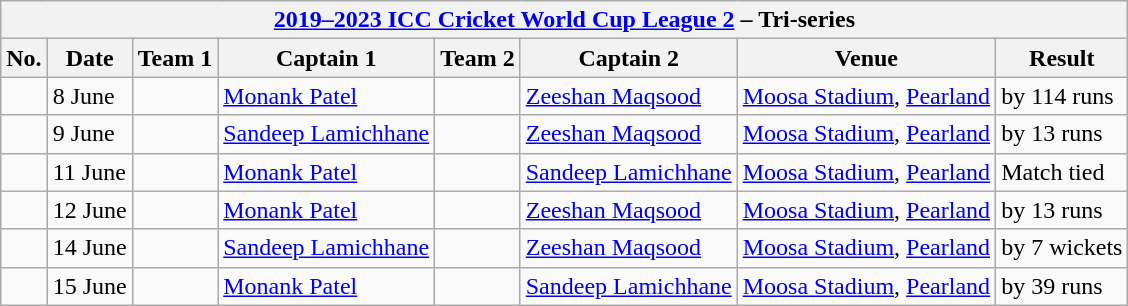<table class="wikitable">
<tr>
<th colspan="9"><a href='#'>2019–2023 ICC Cricket World Cup League 2</a> – Tri-series</th>
</tr>
<tr>
<th>No.</th>
<th>Date</th>
<th>Team 1</th>
<th>Captain 1</th>
<th>Team 2</th>
<th>Captain 2</th>
<th>Venue</th>
<th>Result</th>
</tr>
<tr>
<td></td>
<td>8 June</td>
<td></td>
<td><a href='#'>Monank Patel</a></td>
<td></td>
<td><a href='#'>Zeeshan Maqsood</a></td>
<td><a href='#'>Moosa Stadium</a>, <a href='#'>Pearland</a></td>
<td> by 114 runs</td>
</tr>
<tr>
<td></td>
<td>9 June</td>
<td></td>
<td><a href='#'>Sandeep Lamichhane</a></td>
<td></td>
<td><a href='#'>Zeeshan Maqsood</a></td>
<td><a href='#'>Moosa Stadium</a>, <a href='#'>Pearland</a></td>
<td> by 13 runs</td>
</tr>
<tr>
<td></td>
<td>11 June</td>
<td></td>
<td><a href='#'>Monank Patel</a></td>
<td></td>
<td><a href='#'>Sandeep Lamichhane</a></td>
<td><a href='#'>Moosa Stadium</a>, <a href='#'>Pearland</a></td>
<td>Match tied</td>
</tr>
<tr>
<td></td>
<td>12 June</td>
<td></td>
<td><a href='#'>Monank Patel</a></td>
<td></td>
<td><a href='#'>Zeeshan Maqsood</a></td>
<td><a href='#'>Moosa Stadium</a>, <a href='#'>Pearland</a></td>
<td> by 13 runs</td>
</tr>
<tr>
<td></td>
<td>14 June</td>
<td></td>
<td><a href='#'>Sandeep Lamichhane</a></td>
<td></td>
<td><a href='#'>Zeeshan Maqsood</a></td>
<td><a href='#'>Moosa Stadium</a>, <a href='#'>Pearland</a></td>
<td> by 7 wickets</td>
</tr>
<tr>
<td></td>
<td>15 June</td>
<td></td>
<td><a href='#'>Monank Patel</a></td>
<td></td>
<td><a href='#'>Sandeep Lamichhane</a></td>
<td><a href='#'>Moosa Stadium</a>, <a href='#'>Pearland</a></td>
<td> by 39 runs</td>
</tr>
</table>
